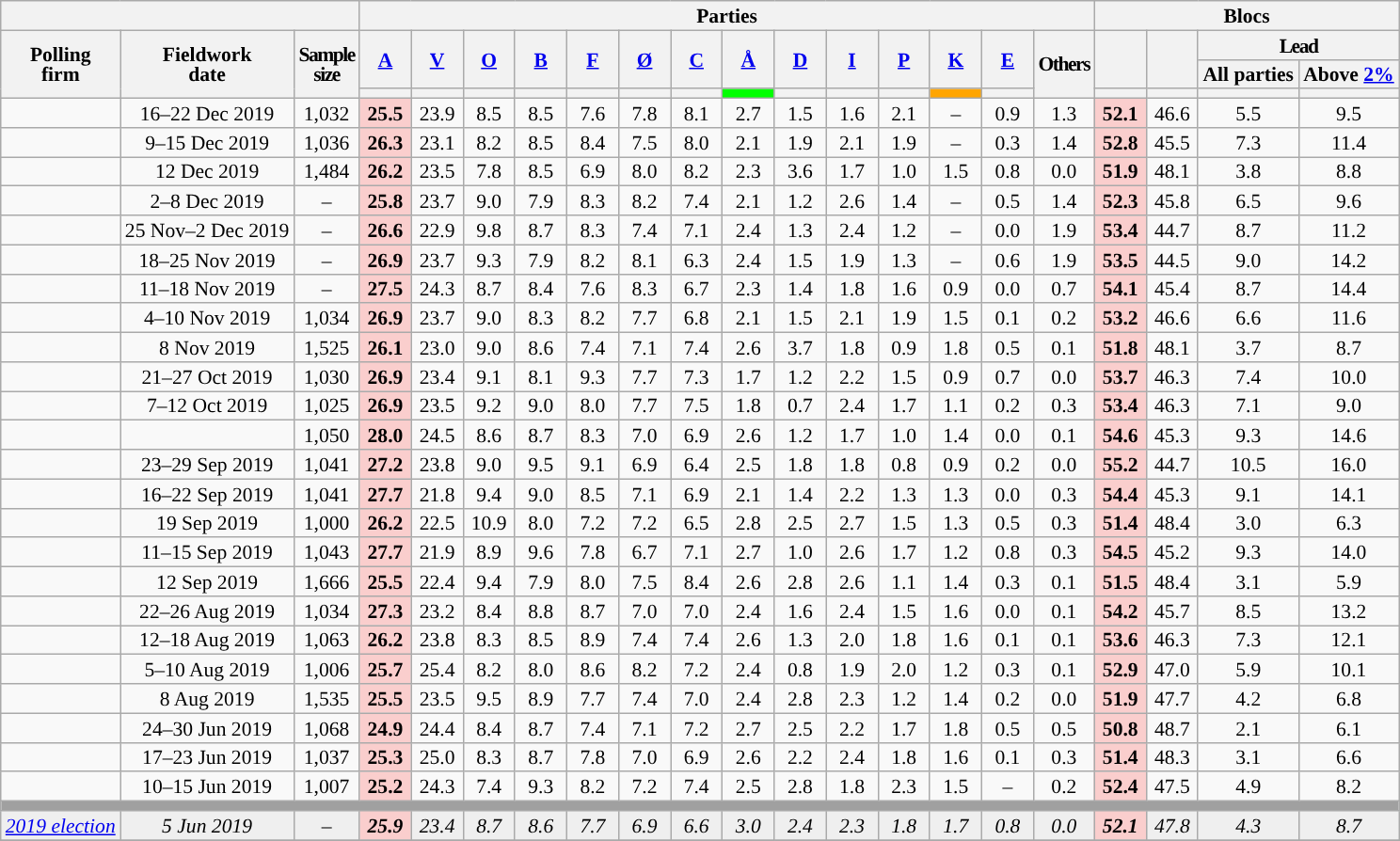<table class="wikitable sortable mw-datatable" style="text-align:center;font-size:90%;line-height:14px;">
<tr>
<th colspan="3"></th>
<th colspan="14">Parties</th>
<th colspan="4">Blocs</th>
</tr>
<tr>
<th rowspan="3">Polling<br>firm</th>
<th rowspan="3">Fieldwork<br>date</th>
<th rowspan="3" class="unsortable" style="letter-spacing:-1px;">Sample<br>size</th>
<th rowspan="2" class="unsortable" style="width:30px;"><a href='#'>A</a></th>
<th rowspan="2" class="unsortable" style="width:30px;"><a href='#'>V</a></th>
<th rowspan="2" class="unsortable" style="width:30px;"><a href='#'>O</a></th>
<th rowspan="2" class="unsortable" style="width:30px;"><a href='#'>B</a></th>
<th rowspan="2" class="unsortable" style="width:30px;"><a href='#'>F</a></th>
<th rowspan="2" class="unsortable" style="width:30px;"><a href='#'>Ø</a></th>
<th rowspan="2" class="unsortable" style="width:30px;"><a href='#'>C</a></th>
<th rowspan="2" class="unsortable" style="width:30px;"><a href='#'>Å</a></th>
<th rowspan="2" class="unsortable" style="width:30px;"><a href='#'>D</a></th>
<th rowspan="2" class="unsortable" style="width:30px;"><a href='#'>I</a></th>
<th rowspan="2" class="unsortable" style="width:30px;"><a href='#'>P</a></th>
<th rowspan="2" class="unsortable" style="width:30px;"><a href='#'>K</a></th>
<th rowspan="2" class="unsortable" style="width:30px;"><a href='#'>E</a></th>
<th rowspan="3" class="unsortable" style="width:30px;letter-spacing:-1px;" ">Others</th>
<th rowspan="2" class="unsortable" style="width:30px;"></th>
<th rowspan="2" class="unsortable" style="width:30px;"></th>
<th colspan="2" style="width:25px;letter-spacing:-1px;" ">Lead</th>
</tr>
<tr>
<th>All parties</th>
<th>Above <a href='#'>2%</a></th>
</tr>
<tr>
<th data-sort-type="number" style="background:"></th>
<th data-sort-type="number" style="background:"></th>
<th data-sort-type="number" style="background:"></th>
<th data-sort-type="number" style="background:"></th>
<th data-sort-type="number" style="background:"></th>
<th data-sort-type="number" style="background:"></th>
<th data-sort-type="number" style="background:"></th>
<th data-sort-type="number" style="background:#00FF00;"></th>
<th data-sort-type="number" style="background:"></th>
<th data-sort-type="number" style="background:"></th>
<th data-sort-type="number" style="background:"></th>
<th data-sort-type="number" style="background:orange;"></th>
<th data-sort-type="number" style="background:"></th>
<th data-sort-type="number" style="background:"></th>
<th data-sort-type="number" style="background:"></th>
<th></th>
<th></th>
</tr>
<tr>
<td></td>
<td data-sort-value="2019-12-23">16–22 Dec 2019</td>
<td>1,032</td>
<td style="background:#FACECD;"><strong>25.5</strong></td>
<td>23.9</td>
<td>8.5</td>
<td>8.5</td>
<td>7.6</td>
<td>7.8</td>
<td>8.1</td>
<td>2.7</td>
<td>1.5</td>
<td>1.6</td>
<td>2.1</td>
<td>–</td>
<td>0.9</td>
<td>1.3</td>
<td style="background:#FACECD;"><strong>52.1</strong></td>
<td>46.6</td>
<td style="background:">5.5</td>
<td style="background:">9.5</td>
</tr>
<tr>
<td></td>
<td data-sort-value="2019-12-15">9–15 Dec 2019</td>
<td>1,036</td>
<td style="background:#FACECD;"><strong>26.3</strong></td>
<td>23.1</td>
<td>8.2</td>
<td>8.5</td>
<td>8.4</td>
<td>7.5</td>
<td>8.0</td>
<td>2.1</td>
<td>1.9</td>
<td>2.1</td>
<td>1.9</td>
<td>–</td>
<td>0.3</td>
<td>1.4</td>
<td style="background:#FACECD;"><strong>52.8</strong></td>
<td>45.5</td>
<td style="background:">7.3</td>
<td style="background:">11.4</td>
</tr>
<tr>
<td></td>
<td data-sort-value="2019-12-12">12 Dec 2019</td>
<td>1,484</td>
<td style="background:#FACECD;"><strong>26.2</strong></td>
<td>23.5</td>
<td>7.8</td>
<td>8.5</td>
<td>6.9</td>
<td>8.0</td>
<td>8.2</td>
<td>2.3</td>
<td>3.6</td>
<td>1.7</td>
<td>1.0</td>
<td>1.5</td>
<td>0.8</td>
<td>0.0</td>
<td style="background:#FACECD;"><strong>51.9</strong></td>
<td>48.1</td>
<td style="background:">3.8</td>
<td style="background:">8.8</td>
</tr>
<tr>
<td></td>
<td data-sort-value="2019-12-09">2–8 Dec 2019</td>
<td>–</td>
<td style="background:#FACECD;"><strong>25.8</strong></td>
<td>23.7</td>
<td>9.0</td>
<td>7.9</td>
<td>8.3</td>
<td>8.2</td>
<td>7.4</td>
<td>2.1</td>
<td>1.2</td>
<td>2.6</td>
<td>1.4</td>
<td>–</td>
<td>0.5</td>
<td>1.4</td>
<td style="background:#FACECD;"><strong>52.3</strong></td>
<td>45.8</td>
<td style="background:">6.5</td>
<td style="background:">9.6</td>
</tr>
<tr>
<td></td>
<td data-sort-value="2019-12-02">25 Nov–2 Dec 2019</td>
<td>–</td>
<td style="background:#FACECD;"><strong>26.6</strong></td>
<td>22.9</td>
<td>9.8</td>
<td>8.7</td>
<td>8.3</td>
<td>7.4</td>
<td>7.1</td>
<td>2.4</td>
<td>1.3</td>
<td>2.4</td>
<td>1.2</td>
<td>–</td>
<td>0.0</td>
<td>1.9</td>
<td style="background:#FACECD;"><strong>53.4</strong></td>
<td>44.7</td>
<td style="background:">8.7</td>
<td style="background:">11.2</td>
</tr>
<tr>
<td></td>
<td data-sort-value="2019-11-25">18–25 Nov 2019</td>
<td>–</td>
<td style="background:#FACECD;"><strong>26.9</strong></td>
<td>23.7</td>
<td>9.3</td>
<td>7.9</td>
<td>8.2</td>
<td>8.1</td>
<td>6.3</td>
<td>2.4</td>
<td>1.5</td>
<td>1.9</td>
<td>1.3</td>
<td>–</td>
<td>0.6</td>
<td>1.9</td>
<td style="background:#FACECD;"><strong>53.5</strong></td>
<td>44.5</td>
<td style="background:">9.0</td>
<td style="background:">14.2</td>
</tr>
<tr>
<td></td>
<td data-sort-value="2019-11-18">11–18 Nov 2019</td>
<td>–</td>
<td style="background:#FACECD;"><strong>27.5</strong></td>
<td>24.3</td>
<td>8.7</td>
<td>8.4</td>
<td>7.6</td>
<td>8.3</td>
<td>6.7</td>
<td>2.3</td>
<td>1.4</td>
<td>1.8</td>
<td>1.6</td>
<td>0.9</td>
<td>0.0</td>
<td>0.7</td>
<td style="background:#FACECD;"><strong>54.1</strong></td>
<td>45.4</td>
<td style="background:">8.7</td>
<td style="background:">14.4</td>
</tr>
<tr>
<td></td>
<td data-sort-value="2019-11-11">4–10 Nov 2019</td>
<td>1,034</td>
<td style="background:#FACECD;"><strong>26.9</strong></td>
<td>23.7</td>
<td>9.0</td>
<td>8.3</td>
<td>8.2</td>
<td>7.7</td>
<td>6.8</td>
<td>2.1</td>
<td>1.5</td>
<td>2.1</td>
<td>1.9</td>
<td>1.5</td>
<td>0.1</td>
<td>0.2</td>
<td style="background:#FACECD;"><strong>53.2</strong></td>
<td>46.6</td>
<td style="background:">6.6</td>
<td style="background:">11.6</td>
</tr>
<tr>
<td></td>
<td data-sort-value="2019-11-08">8 Nov 2019</td>
<td>1,525</td>
<td style="background:#FACECD;"><strong>26.1</strong></td>
<td>23.0</td>
<td>9.0</td>
<td>8.6</td>
<td>7.4</td>
<td>7.1</td>
<td>7.4</td>
<td>2.6</td>
<td>3.7</td>
<td>1.8</td>
<td>0.9</td>
<td>1.8</td>
<td>0.5</td>
<td>0.1</td>
<td style="background:#FACECD;"><strong>51.8</strong></td>
<td>48.1</td>
<td style="background:">3.7</td>
<td style="background:">8.7</td>
</tr>
<tr>
<td></td>
<td data-sort-value="2019-10-28">21–27 Oct 2019</td>
<td>1,030</td>
<td style="background:#FACECD;"><strong>26.9</strong></td>
<td>23.4</td>
<td>9.1</td>
<td>8.1</td>
<td>9.3</td>
<td>7.7</td>
<td>7.3</td>
<td>1.7</td>
<td>1.2</td>
<td>2.2</td>
<td>1.5</td>
<td>0.9</td>
<td>0.7</td>
<td>0.0</td>
<td style="background:#FACECD;"><strong>53.7</strong></td>
<td>46.3</td>
<td style="background:">7.4</td>
<td style="background:">10.0</td>
</tr>
<tr>
<td></td>
<td data-sort-value="2019-10-14">7–12 Oct 2019</td>
<td>1,025</td>
<td style="background:#FACECD;"><strong>26.9</strong></td>
<td>23.5</td>
<td>9.2</td>
<td>9.0</td>
<td>8.0</td>
<td>7.7</td>
<td>7.5</td>
<td>1.8</td>
<td>0.7</td>
<td>2.4</td>
<td>1.7</td>
<td>1.1</td>
<td>0.2</td>
<td>0.3</td>
<td style="background:#FACECD;"><strong>53.4</strong></td>
<td>46.3</td>
<td style="background:">7.1</td>
<td style="background:">9.0</td>
</tr>
<tr>
<td></td>
<td data-sort-value="2019-10-07"></td>
<td>1,050</td>
<td style="background:#FACECD;"><strong>28.0</strong></td>
<td>24.5</td>
<td>8.6</td>
<td>8.7</td>
<td>8.3</td>
<td>7.0</td>
<td>6.9</td>
<td>2.6</td>
<td>1.2</td>
<td>1.7</td>
<td>1.0</td>
<td>1.4</td>
<td>0.0</td>
<td>0.1</td>
<td style="background:#FACECD;"><strong>54.6</strong></td>
<td>45.3</td>
<td style="background:">9.3</td>
<td style="background:">14.6</td>
</tr>
<tr>
<td></td>
<td data-sort-value="2019-10-01">23–29 Sep 2019</td>
<td>1,041</td>
<td style="background:#FACECD;"><strong>27.2</strong></td>
<td>23.8</td>
<td>9.0</td>
<td>9.5</td>
<td>9.1</td>
<td>6.9</td>
<td>6.4</td>
<td>2.5</td>
<td>1.8</td>
<td>1.8</td>
<td>0.8</td>
<td>0.9</td>
<td>0.2</td>
<td>0.0</td>
<td style="background:#FACECD;"><strong>55.2</strong></td>
<td>44.7</td>
<td style="background:">10.5</td>
<td style="background:">16.0</td>
</tr>
<tr>
<td></td>
<td data-sort-value="2019-09-22">16–22 Sep 2019</td>
<td>1,041</td>
<td style="background:#FACECD;"><strong>27.7</strong></td>
<td>21.8</td>
<td>9.4</td>
<td>9.0</td>
<td>8.5</td>
<td>7.1</td>
<td>6.9</td>
<td>2.1</td>
<td>1.4</td>
<td>2.2</td>
<td>1.3</td>
<td>1.3</td>
<td>0.0</td>
<td>0.3</td>
<td style="background:#FACECD;"><strong>54.4</strong></td>
<td>45.3</td>
<td style="background:">9.1</td>
<td style="background:">14.1</td>
</tr>
<tr>
<td></td>
<td data-sort-value="2019-09-19">19 Sep 2019</td>
<td>1,000</td>
<td style="background:#FACECD;"><strong>26.2</strong></td>
<td>22.5</td>
<td>10.9</td>
<td>8.0</td>
<td>7.2</td>
<td>7.2</td>
<td>6.5</td>
<td>2.8</td>
<td>2.5</td>
<td>2.7</td>
<td>1.5</td>
<td>1.3</td>
<td>0.5</td>
<td>0.3</td>
<td style="background:#FACECD;"><strong>51.4</strong></td>
<td>48.4</td>
<td style="background:">3.0</td>
<td style="background:">6.3</td>
</tr>
<tr>
<td></td>
<td data-sort-value="2019-09-15">11–15 Sep 2019</td>
<td>1,043</td>
<td style="background:#FACECD;"><strong>27.7</strong></td>
<td>21.9</td>
<td>8.9</td>
<td>9.6</td>
<td>7.8</td>
<td>6.7</td>
<td>7.1</td>
<td>2.7</td>
<td>1.0</td>
<td>2.6</td>
<td>1.7</td>
<td>1.2</td>
<td>0.8</td>
<td>0.3</td>
<td style="background:#FACECD;"><strong>54.5</strong></td>
<td>45.2</td>
<td style="background:">9.3</td>
<td style="background:">14.0</td>
</tr>
<tr>
<td></td>
<td data-sort-value="2019-09-12">12 Sep 2019</td>
<td>1,666</td>
<td style="background:#FACECD;"><strong>25.5</strong></td>
<td>22.4</td>
<td>9.4</td>
<td>7.9</td>
<td>8.0</td>
<td>7.5</td>
<td>8.4</td>
<td>2.6</td>
<td>2.8</td>
<td>2.6</td>
<td>1.1</td>
<td>1.4</td>
<td>0.3</td>
<td>0.1</td>
<td style="background:#FACECD;"><strong>51.5</strong></td>
<td>48.4</td>
<td style="background:">3.1</td>
<td style="background:">5.9</td>
</tr>
<tr>
<td></td>
<td data-sort-value="2019-08-26">22–26 Aug 2019</td>
<td>1,034</td>
<td style="background:#FACECD;"><strong>27.3</strong></td>
<td>23.2</td>
<td>8.4</td>
<td>8.8</td>
<td>8.7</td>
<td>7.0</td>
<td>7.0</td>
<td>2.4</td>
<td>1.6</td>
<td>2.4</td>
<td>1.5</td>
<td>1.6</td>
<td>0.0</td>
<td>0.1</td>
<td style="background:#FACECD;"><strong>54.2</strong></td>
<td>45.7</td>
<td style="background:">8.5</td>
<td style="background:">13.2</td>
</tr>
<tr>
<td></td>
<td data-sort-value="2019-08-19">12–18 Aug 2019</td>
<td>1,063</td>
<td style="background:#FACECD;"><strong>26.2</strong></td>
<td>23.8</td>
<td>8.3</td>
<td>8.5</td>
<td>8.9</td>
<td>7.4</td>
<td>7.4</td>
<td>2.6</td>
<td>1.3</td>
<td>2.0</td>
<td>1.8</td>
<td>1.6</td>
<td>0.1</td>
<td>0.1</td>
<td style="background:#FACECD;"><strong>53.6</strong></td>
<td>46.3</td>
<td style="background:">7.3</td>
<td style="background:">12.1</td>
</tr>
<tr>
<td></td>
<td data-sort-value="2019-08-12">5–10 Aug 2019</td>
<td>1,006</td>
<td style="background:#FACECD;"><strong>25.7</strong></td>
<td>25.4</td>
<td>8.2</td>
<td>8.0</td>
<td>8.6</td>
<td>8.2</td>
<td>7.2</td>
<td>2.4</td>
<td>0.8</td>
<td>1.9</td>
<td>2.0</td>
<td>1.2</td>
<td>0.3</td>
<td>0.1</td>
<td style="background:#FACECD;"><strong>52.9</strong></td>
<td>47.0</td>
<td style="background:">5.9</td>
<td style="background:">10.1</td>
</tr>
<tr>
<td></td>
<td data-sort-value="2019-08-08">8 Aug 2019</td>
<td>1,535</td>
<td style="background:#FACECD;"><strong>25.5</strong></td>
<td>23.5</td>
<td>9.5</td>
<td>8.9</td>
<td>7.7</td>
<td>7.4</td>
<td>7.0</td>
<td>2.4</td>
<td>2.8</td>
<td>2.3</td>
<td>1.2</td>
<td>1.4</td>
<td>0.2</td>
<td>0.0</td>
<td style="background:#FACECD;"><strong>51.9</strong></td>
<td>47.7</td>
<td style="background:">4.2</td>
<td style="background:">6.8</td>
</tr>
<tr>
<td></td>
<td data-sort-value="2019-06-30">24–30 Jun 2019</td>
<td>1,068</td>
<td style="background:#FACECD;"><strong>24.9</strong></td>
<td>24.4</td>
<td>8.4</td>
<td>8.7</td>
<td>7.4</td>
<td>7.1</td>
<td>7.2</td>
<td>2.7</td>
<td>2.5</td>
<td>2.2</td>
<td>1.7</td>
<td>1.8</td>
<td>0.5</td>
<td>0.5</td>
<td style="background:#FACECD;"><strong>50.8</strong></td>
<td>48.7</td>
<td style="background:">2.1</td>
<td style="background:">6.1</td>
</tr>
<tr>
<td></td>
<td data-sort-value="2019-06-23">17–23 Jun 2019</td>
<td>1,037</td>
<td style="background:#FACECD;"><strong>25.3</strong></td>
<td>25.0</td>
<td>8.3</td>
<td>8.7</td>
<td>7.8</td>
<td>7.0</td>
<td>6.9</td>
<td>2.6</td>
<td>2.2</td>
<td>2.4</td>
<td>1.8</td>
<td>1.6</td>
<td>0.1</td>
<td>0.3</td>
<td style="background:#FACECD;"><strong>51.4</strong></td>
<td>48.3</td>
<td style="background:">3.1</td>
<td style="background:">6.6</td>
</tr>
<tr>
<td></td>
<td data-sort-value="2019-06-15">10–15 Jun 2019</td>
<td>1,007</td>
<td style="background:#FACECD;"><strong>25.2</strong></td>
<td>24.3</td>
<td>7.4</td>
<td>9.3</td>
<td>8.2</td>
<td>7.2</td>
<td>7.4</td>
<td>2.5</td>
<td>2.8</td>
<td>1.8</td>
<td>2.3</td>
<td>1.5</td>
<td>–</td>
<td>0.2</td>
<td style="background:#FACECD;"><strong>52.4</strong></td>
<td>47.5</td>
<td style="background:">4.9</td>
<td style="background:">8.2</td>
</tr>
<tr>
<td colspan="21" style="background:#A0A0A0"></td>
</tr>
<tr style="background:#EFEFEF;">
<td><em><a href='#'>2019 election</a></em></td>
<td data-sort-value="2019-06-05"><em>5 Jun 2019</em></td>
<td><em>–</em></td>
<td style="background:#FACECD;"><strong><em>25.9</em></strong></td>
<td><em>23.4</em></td>
<td><em>8.7</em></td>
<td><em>8.6</em></td>
<td><em>7.7</em></td>
<td><em>6.9</em></td>
<td><em>6.6</em></td>
<td><em>3.0</em></td>
<td><em>2.4</em></td>
<td><em>2.3</em></td>
<td><em>1.8</em></td>
<td><em>1.7</em></td>
<td><em>0.8</em></td>
<td><em>0.0</em></td>
<td style="background:#FACECD;"><strong><em>52.1</em></strong></td>
<td><em>47.8</em></td>
<td style="background:"><em>4.3</em></td>
<td style="background:"><em>8.7</em></td>
</tr>
<tr>
</tr>
</table>
